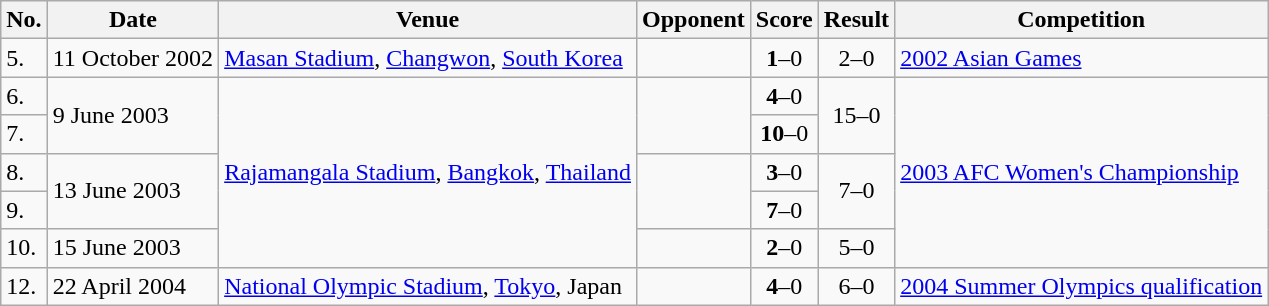<table class="wikitable">
<tr>
<th>No.</th>
<th>Date</th>
<th>Venue</th>
<th>Opponent</th>
<th>Score</th>
<th>Result</th>
<th>Competition</th>
</tr>
<tr>
<td>5.</td>
<td>11 October 2002</td>
<td><a href='#'>Masan Stadium</a>, <a href='#'>Changwon</a>, <a href='#'>South Korea</a></td>
<td></td>
<td align=center><strong>1</strong>–0</td>
<td align=center>2–0</td>
<td><a href='#'>2002 Asian Games</a></td>
</tr>
<tr>
<td>6.</td>
<td rowspan=2>9 June 2003</td>
<td rowspan=5><a href='#'>Rajamangala Stadium</a>, <a href='#'>Bangkok</a>, <a href='#'>Thailand</a></td>
<td rowspan=2></td>
<td align=center><strong>4</strong>–0</td>
<td rowspan=2 align=center>15–0</td>
<td rowspan=5><a href='#'>2003 AFC Women's Championship</a></td>
</tr>
<tr>
<td>7.</td>
<td align=center><strong>10</strong>–0</td>
</tr>
<tr>
<td>8.</td>
<td rowspan=2>13 June 2003</td>
<td rowspan=2></td>
<td align=center><strong>3</strong>–0</td>
<td rowspan=2 align=center>7–0</td>
</tr>
<tr>
<td>9.</td>
<td align=center><strong>7</strong>–0</td>
</tr>
<tr>
<td>10.</td>
<td>15 June 2003</td>
<td></td>
<td align=center><strong>2</strong>–0</td>
<td align=center>5–0</td>
</tr>
<tr>
<td>12.</td>
<td>22 April 2004</td>
<td><a href='#'>National Olympic Stadium</a>, <a href='#'>Tokyo</a>, Japan</td>
<td></td>
<td align=center><strong>4</strong>–0</td>
<td align=center>6–0</td>
<td><a href='#'>2004 Summer Olympics qualification</a></td>
</tr>
</table>
